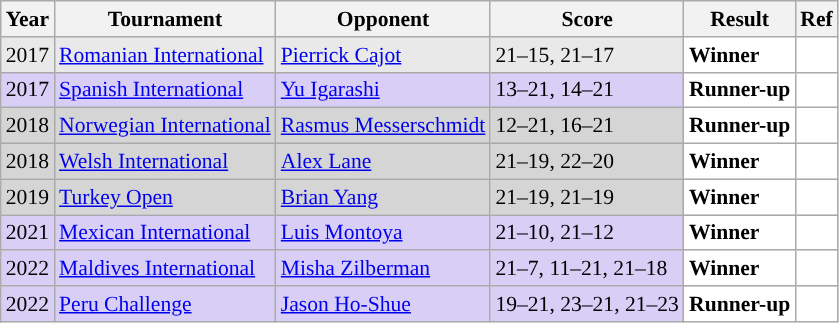<table class="sortable wikitable" style="font-size: 90%;">
<tr>
<th>Year</th>
<th>Tournament</th>
<th>Opponent</th>
<th>Score</th>
<th>Result</th>
<th>Ref</th>
</tr>
<tr style="background:#E9E9E9">
<td align="center">2017</td>
<td align="left"><a href='#'>Romanian International</a></td>
<td align="left"> <a href='#'>Pierrick Cajot</a></td>
<td align="left">21–15, 21–17</td>
<td style="text-align:left; background:white"> <strong>Winner</strong></td>
<td style="text-align:center; background:white"></td>
</tr>
<tr style="background:#D8CEF6">
<td align="center">2017</td>
<td align="left"><a href='#'>Spanish International</a></td>
<td align="left"> <a href='#'>Yu Igarashi</a></td>
<td align="left">13–21, 14–21</td>
<td style="text-align:left; background:white"> <strong>Runner-up</strong></td>
<td style="text-align:center; background:white"></td>
</tr>
<tr style="background:#D5D5D5">
<td align="center">2018</td>
<td align="left"><a href='#'>Norwegian International</a></td>
<td align="left"> <a href='#'>Rasmus Messerschmidt</a></td>
<td align="left">12–21, 16–21</td>
<td style="text-align:left; background:white"> <strong>Runner-up</strong></td>
<td style="text-align:center; background:white"></td>
</tr>
<tr style="background:#D5D5D5">
<td align="center">2018</td>
<td align="left"><a href='#'>Welsh International</a></td>
<td align="left"> <a href='#'>Alex Lane</a></td>
<td align="left">21–19, 22–20</td>
<td style="text-align:left; background:white"> <strong>Winner</strong></td>
<td style="text-align:center; background:white"></td>
</tr>
<tr style="background:#D5D5D5">
<td align="center">2019</td>
<td align="left"><a href='#'>Turkey Open</a></td>
<td align="left"> <a href='#'>Brian Yang</a></td>
<td align="left">21–19, 21–19</td>
<td style="text-align:left; background:white"> <strong>Winner</strong></td>
<td style="text-align:center; background:white"></td>
</tr>
<tr style="background:#D8CEF6">
<td align="center">2021</td>
<td align="left"><a href='#'>Mexican International</a></td>
<td align="left"> <a href='#'>Luis Montoya</a></td>
<td align="left">21–10, 21–12</td>
<td style="text-align:left; background:white"> <strong>Winner</strong></td>
<td style="text-align:center; background:white"></td>
</tr>
<tr style="background:#D8CEF6">
<td align="center">2022</td>
<td align="left"><a href='#'>Maldives International</a></td>
<td align="left"> <a href='#'>Misha Zilberman</a></td>
<td align="left">21–7, 11–21, 21–18</td>
<td style="text-align:left; background:white"> <strong>Winner</strong></td>
<td style="text-align:center; background:white"></td>
</tr>
<tr style="background:#D8CEF6">
<td align="center">2022</td>
<td align="left"><a href='#'>Peru Challenge</a></td>
<td align="left"> <a href='#'>Jason Ho-Shue</a></td>
<td align="left">19–21, 23–21, 21–23</td>
<td style="text-align:left; background:white"> <strong>Runner-up</strong></td>
<td style="text-align:center; background:white"></td>
</tr>
</table>
